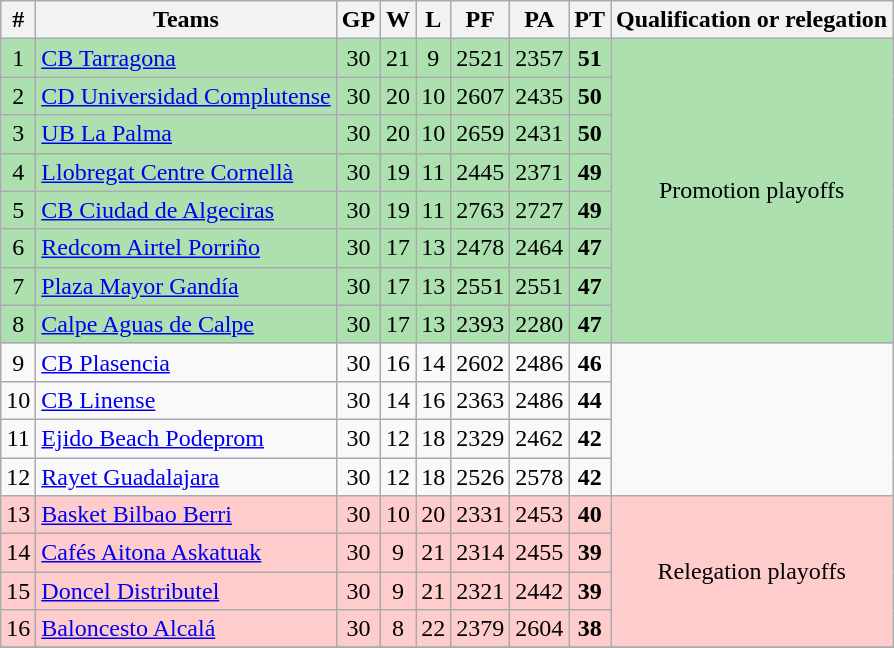<table class="wikitable" style="text-align: center;">
<tr>
<th>#</th>
<th>Teams</th>
<th>GP</th>
<th>W</th>
<th>L</th>
<th>PF</th>
<th>PA</th>
<th>PT</th>
<th>Qualification or relegation</th>
</tr>
<tr bgcolor=ACE1AF>
<td>1</td>
<td align="left"><a href='#'>CB Tarragona</a></td>
<td>30</td>
<td>21</td>
<td>9</td>
<td>2521</td>
<td>2357</td>
<td><strong>51</strong></td>
<td rowspan=8>Promotion playoffs</td>
</tr>
<tr bgcolor=ACE1AF>
<td>2</td>
<td align="left"><a href='#'>CD Universidad Complutense</a></td>
<td>30</td>
<td>20</td>
<td>10</td>
<td>2607</td>
<td>2435</td>
<td><strong>50</strong></td>
</tr>
<tr bgcolor=ACE1AF>
<td>3</td>
<td align="left"><a href='#'>UB La Palma</a></td>
<td>30</td>
<td>20</td>
<td>10</td>
<td>2659</td>
<td>2431</td>
<td><strong>50</strong></td>
</tr>
<tr bgcolor=ACE1AF>
<td>4</td>
<td align="left"><a href='#'>Llobregat Centre Cornellà</a></td>
<td>30</td>
<td>19</td>
<td>11</td>
<td>2445</td>
<td>2371</td>
<td><strong>49</strong></td>
</tr>
<tr bgcolor=ACE1AF>
<td>5</td>
<td align="left"><a href='#'>CB Ciudad de Algeciras</a></td>
<td>30</td>
<td>19</td>
<td>11</td>
<td>2763</td>
<td>2727</td>
<td><strong>49</strong></td>
</tr>
<tr bgcolor=ACE1AF>
<td>6</td>
<td align="left"><a href='#'>Redcom Airtel Porriño</a></td>
<td>30</td>
<td>17</td>
<td>13</td>
<td>2478</td>
<td>2464</td>
<td><strong>47</strong></td>
</tr>
<tr bgcolor=ACE1AF>
<td>7</td>
<td align="left"><a href='#'>Plaza Mayor Gandía</a></td>
<td>30</td>
<td>17</td>
<td>13</td>
<td>2551</td>
<td>2551</td>
<td><strong>47</strong></td>
</tr>
<tr bgcolor=ACE1AF>
<td>8</td>
<td align="left"><a href='#'>Calpe Aguas de Calpe</a></td>
<td>30</td>
<td>17</td>
<td>13</td>
<td>2393</td>
<td>2280</td>
<td><strong>47</strong></td>
</tr>
<tr>
<td>9</td>
<td align="left"><a href='#'>CB Plasencia</a></td>
<td>30</td>
<td>16</td>
<td>14</td>
<td>2602</td>
<td>2486</td>
<td><strong>46</strong></td>
</tr>
<tr>
<td>10</td>
<td align="left"><a href='#'>CB Linense</a></td>
<td>30</td>
<td>14</td>
<td>16</td>
<td>2363</td>
<td>2486</td>
<td><strong>44</strong></td>
</tr>
<tr>
<td>11</td>
<td align="left"><a href='#'>Ejido Beach Podeprom</a></td>
<td>30</td>
<td>12</td>
<td>18</td>
<td>2329</td>
<td>2462</td>
<td><strong>42</strong></td>
</tr>
<tr>
<td>12</td>
<td align="left"><a href='#'>Rayet Guadalajara</a></td>
<td>30</td>
<td>12</td>
<td>18</td>
<td>2526</td>
<td>2578</td>
<td><strong>42</strong></td>
</tr>
<tr bgcolor=FFCCCC>
<td>13</td>
<td align="left"><a href='#'>Basket Bilbao Berri</a></td>
<td>30</td>
<td>10</td>
<td>20</td>
<td>2331</td>
<td>2453</td>
<td><strong>40</strong></td>
<td rowspan=4>Relegation playoffs</td>
</tr>
<tr bgcolor=FFCCCC>
<td>14</td>
<td align="left"><a href='#'>Cafés Aitona Askatuak</a></td>
<td>30</td>
<td>9</td>
<td>21</td>
<td>2314</td>
<td>2455</td>
<td><strong>39</strong></td>
</tr>
<tr bgcolor=FFCCCC>
<td>15</td>
<td align="left"><a href='#'>Doncel Distributel</a></td>
<td>30</td>
<td>9</td>
<td>21</td>
<td>2321</td>
<td>2442</td>
<td><strong>39</strong></td>
</tr>
<tr bgcolor=FFCCCC>
<td>16</td>
<td align="left"><a href='#'>Baloncesto Alcalá</a></td>
<td>30</td>
<td>8</td>
<td>22</td>
<td>2379</td>
<td>2604</td>
<td><strong>38</strong></td>
</tr>
<tr>
</tr>
</table>
